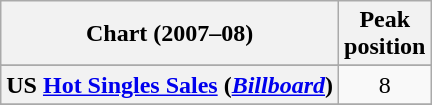<table class="wikitable sortable plainrowheaders" style="text-align:center">
<tr>
<th>Chart (2007–08)</th>
<th>Peak<br>position</th>
</tr>
<tr>
</tr>
<tr>
</tr>
<tr>
<th scope=row>US <a href='#'>Hot Singles Sales</a> (<em><a href='#'>Billboard</a></em>)</th>
<td align=center>8</td>
</tr>
<tr>
</tr>
</table>
